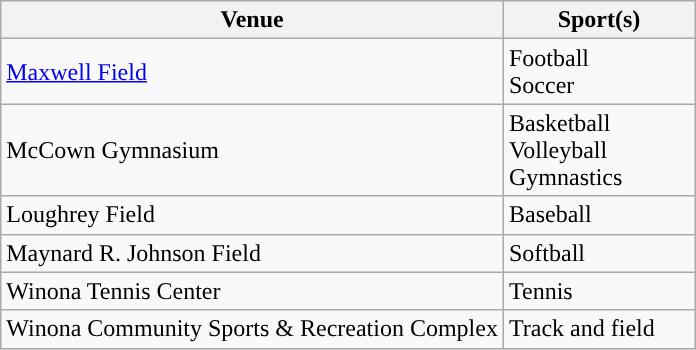<table class="wikitable"; style= "text-align: ">
<tr>
<th width=px>Venue</th>
<th width=120px>Sport(s)</th>
</tr>
<tr>
<td><a href='#'>Maxwell Field</a></td>
<td>Football <br> Soccer</td>
</tr>
<tr>
<td>McCown Gymnasium</td>
<td>Basketball <br> Volleyball <br> Gymnastics</td>
</tr>
<tr>
<td>Loughrey Field</td>
<td>Baseball</td>
</tr>
<tr>
<td>Maynard R. Johnson Field</td>
<td>Softball</td>
</tr>
<tr>
<td>Winona Tennis Center</td>
<td>Tennis</td>
</tr>
<tr>
<td>Winona Community Sports & Recreation Complex</td>
<td>Track and field</td>
</tr>
</table>
